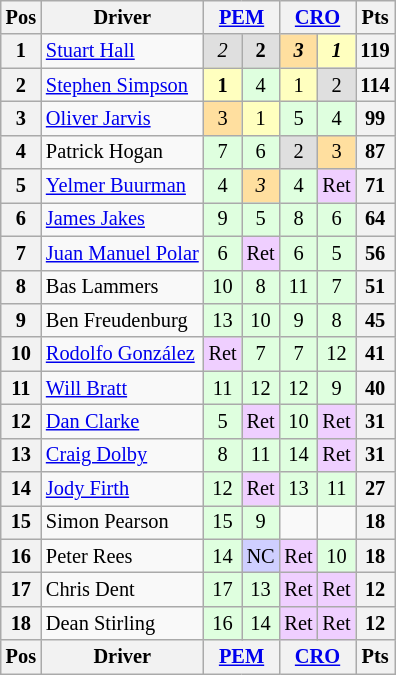<table class="wikitable" style="font-size: 85%; text-align: center;">
<tr valign="top">
<th rowspan=1 valign="middle">Pos</th>
<th rowspan=1 valign="middle">Driver</th>
<th colspan="2"><a href='#'>PEM</a></th>
<th colspan="2"><a href='#'>CRO</a></th>
<th rowspan=1 valign="middle">Pts</th>
</tr>
<tr>
<th>1</th>
<td align=left> <a href='#'>Stuart Hall</a></td>
<td style="background:#DFDFDF;"><em>2</em></td>
<td style="background:#DFDFDF;"><strong>2</strong></td>
<td style="background:#FFDF9F;"><strong><em>3</em></strong></td>
<td style="background:#FFFFBF;"><strong><em>1</em></strong></td>
<th>119</th>
</tr>
<tr>
<th>2</th>
<td align=left> <a href='#'>Stephen Simpson</a></td>
<td style="background:#FFFFBF;"><strong>1</strong></td>
<td style="background:#DFFFDF;">4</td>
<td style="background:#FFFFBF;">1</td>
<td style="background:#DFDFDF;">2</td>
<th>114</th>
</tr>
<tr>
<th>3</th>
<td align=left> <a href='#'>Oliver Jarvis</a></td>
<td style="background:#FFDF9F;">3</td>
<td style="background:#FFFFBF;">1</td>
<td style="background:#DFFFDF;">5</td>
<td style="background:#DFFFDF;">4</td>
<th>99</th>
</tr>
<tr>
<th>4</th>
<td align=left> Patrick Hogan</td>
<td style="background:#DFFFDF;">7</td>
<td style="background:#DFFFDF;">6</td>
<td style="background:#DFDFDF;">2</td>
<td style="background:#FFDF9F;">3</td>
<th>87</th>
</tr>
<tr>
<th>5</th>
<td align=left> <a href='#'>Yelmer Buurman</a></td>
<td style="background:#DFFFDF;">4</td>
<td style="background:#FFDF9F;"><em>3</em></td>
<td style="background:#DFFFDF;">4</td>
<td style="background:#EFCFFF;">Ret</td>
<th>71</th>
</tr>
<tr>
<th>6</th>
<td align=left> <a href='#'>James Jakes</a></td>
<td style="background:#DFFFDF;">9</td>
<td style="background:#DFFFDF;">5</td>
<td style="background:#DFFFDF;">8</td>
<td style="background:#DFFFDF;">6</td>
<th>64</th>
</tr>
<tr>
<th>7</th>
<td align=left> <a href='#'>Juan Manuel Polar</a></td>
<td style="background:#DFFFDF;">6</td>
<td style="background:#EFCFFF;">Ret</td>
<td style="background:#DFFFDF;">6</td>
<td style="background:#DFFFDF;">5</td>
<th>56</th>
</tr>
<tr>
<th>8</th>
<td align=left> Bas Lammers</td>
<td style="background:#DFFFDF;">10</td>
<td style="background:#DFFFDF;">8</td>
<td style="background:#DFFFDF;">11</td>
<td style="background:#DFFFDF;">7</td>
<th>51</th>
</tr>
<tr>
<th>9</th>
<td align=left> Ben Freudenburg</td>
<td style="background:#DFFFDF;">13</td>
<td style="background:#DFFFDF;">10</td>
<td style="background:#DFFFDF;">9</td>
<td style="background:#DFFFDF;">8</td>
<th>45</th>
</tr>
<tr>
<th>10</th>
<td align=left> <a href='#'>Rodolfo González</a></td>
<td style="background:#EFCFFF;">Ret</td>
<td style="background:#DFFFDF;">7</td>
<td style="background:#DFFFDF;">7</td>
<td style="background:#DFFFDF;">12</td>
<th>41</th>
</tr>
<tr>
<th>11</th>
<td align=left> <a href='#'>Will Bratt</a></td>
<td style="background:#DFFFDF;">11</td>
<td style="background:#DFFFDF;">12</td>
<td style="background:#DFFFDF;">12</td>
<td style="background:#DFFFDF;">9</td>
<th>40</th>
</tr>
<tr>
<th>12</th>
<td align=left> <a href='#'>Dan Clarke</a></td>
<td style="background:#DFFFDF;">5</td>
<td style="background:#EFCFFF;">Ret</td>
<td style="background:#DFFFDF;">10</td>
<td style="background:#EFCFFF;">Ret</td>
<th>31</th>
</tr>
<tr>
<th>13</th>
<td align=left> <a href='#'>Craig Dolby</a></td>
<td style="background:#DFFFDF;">8</td>
<td style="background:#DFFFDF;">11</td>
<td style="background:#DFFFDF;">14</td>
<td style="background:#EFCFFF;">Ret</td>
<th>31</th>
</tr>
<tr>
<th>14</th>
<td align=left> <a href='#'>Jody Firth</a></td>
<td style="background:#DFFFDF;">12</td>
<td style="background:#EFCFFF;">Ret</td>
<td style="background:#DFFFDF;">13</td>
<td style="background:#DFFFDF;">11</td>
<th>27</th>
</tr>
<tr>
<th>15</th>
<td align=left> Simon Pearson</td>
<td style="background:#DFFFDF;">15</td>
<td style="background:#DFFFDF;">9</td>
<td></td>
<td></td>
<th>18</th>
</tr>
<tr>
<th>16</th>
<td align=left> Peter Rees</td>
<td style="background:#DFFFDF;">14</td>
<td style="background:#CFCFFF;">NC</td>
<td style="background:#EFCFFF;">Ret</td>
<td style="background:#DFFFDF;">10</td>
<th>18</th>
</tr>
<tr>
<th>17</th>
<td align=left> Chris Dent</td>
<td style="background:#DFFFDF;">17</td>
<td style="background:#DFFFDF;">13</td>
<td style="background:#EFCFFF;">Ret</td>
<td style="background:#EFCFFF;">Ret</td>
<th>12</th>
</tr>
<tr>
<th>18</th>
<td align=left> Dean Stirling</td>
<td style="background:#DFFFDF;">16</td>
<td style="background:#DFFFDF;">14</td>
<td style="background:#EFCFFF;">Ret</td>
<td style="background:#EFCFFF;">Ret</td>
<th>12</th>
</tr>
<tr>
<th rowspan=2 valign="middle">Pos</th>
<th rowspan=2 valign="middle">Driver</th>
<th colspan="2"><a href='#'>PEM</a></th>
<th colspan="2"><a href='#'>CRO</a></th>
<th rowspan=2 valign="middle">Pts</th>
</tr>
</table>
